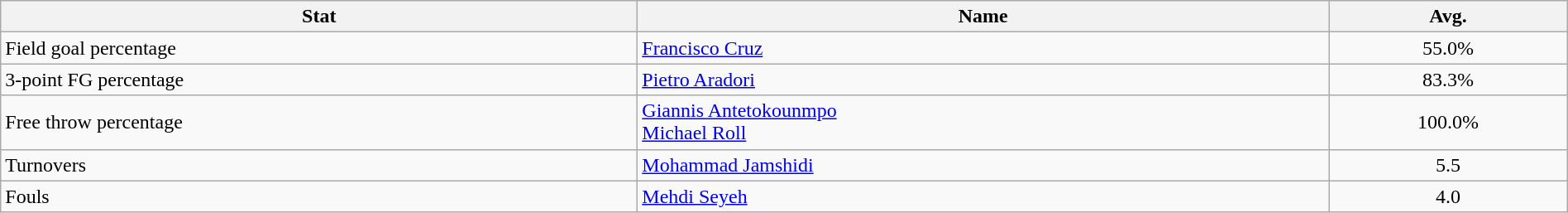<table class=wikitable width=100%>
<tr>
<th>Stat</th>
<th>Name</th>
<th>Avg.</th>
</tr>
<tr>
<td>Field goal percentage</td>
<td> <a href='#'>Francisco Cruz</a></td>
<td align=center>55.0%</td>
</tr>
<tr>
<td>3-point FG percentage</td>
<td> <a href='#'>Pietro Aradori</a></td>
<td align=center>83.3%</td>
</tr>
<tr>
<td>Free throw percentage</td>
<td> <a href='#'>Giannis Antetokounmpo</a><br> <a href='#'>Michael Roll</a></td>
<td align=center>100.0%</td>
</tr>
<tr>
<td>Turnovers</td>
<td> <a href='#'>Mohammad Jamshidi</a></td>
<td align=center>5.5</td>
</tr>
<tr>
<td>Fouls</td>
<td> <a href='#'>Mehdi Seyeh</a></td>
<td align=center>4.0</td>
</tr>
</table>
